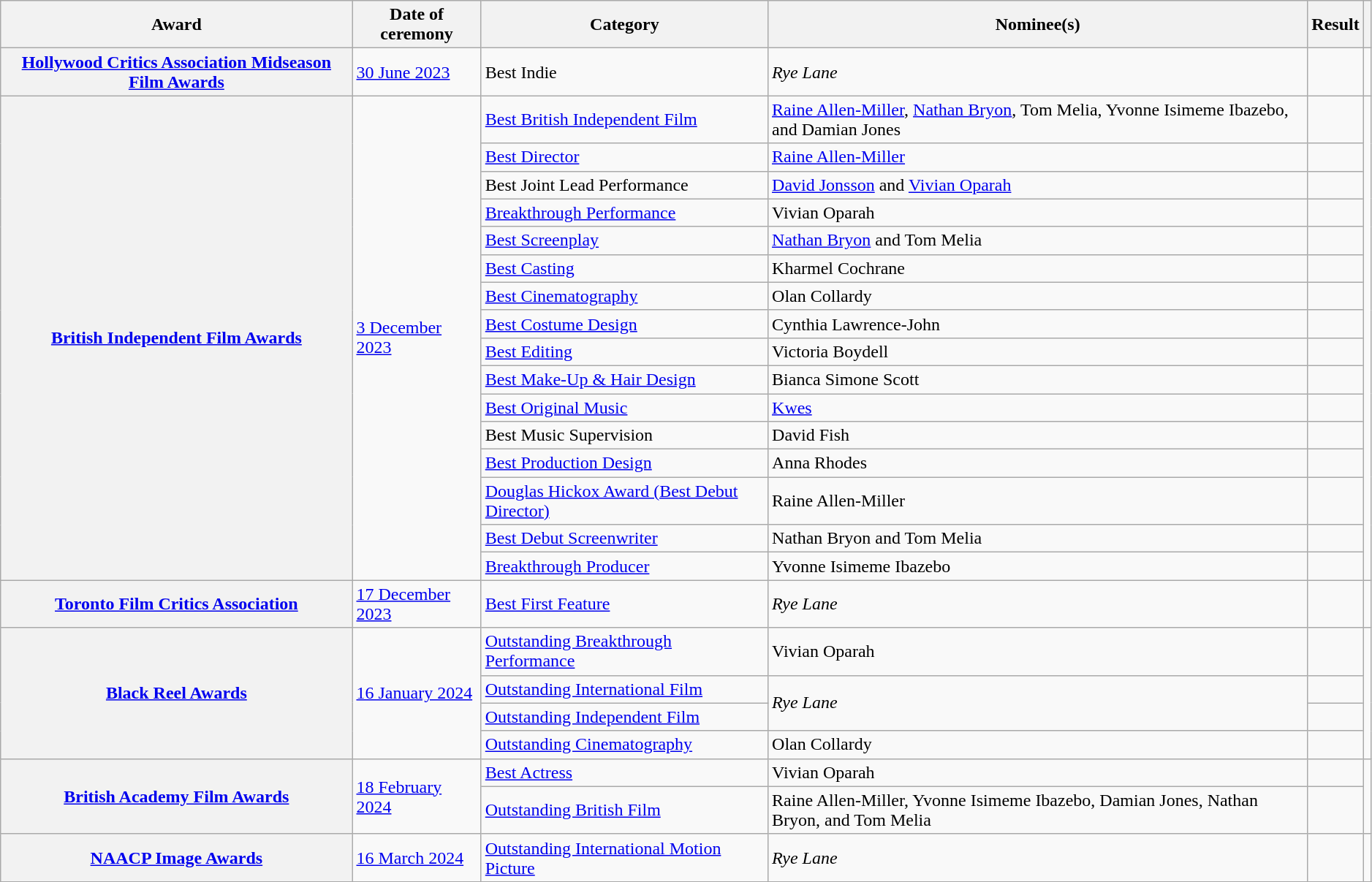<table class="wikitable sortable plainrowheaders" style="width: 99%">
<tr>
<th scope="col">Award</th>
<th scope="col">Date of ceremony</th>
<th scope="col">Category</th>
<th scope="col">Nominee(s)</th>
<th scope="col">Result</th>
<th scope="col" class="unsortable"></th>
</tr>
<tr>
<th scope="row"><a href='#'>Hollywood Critics Association Midseason Film Awards</a></th>
<td><a href='#'>30 June 2023</a></td>
<td>Best Indie</td>
<td><em>Rye Lane</em></td>
<td></td>
<td align="center"></td>
</tr>
<tr>
<th scope="row" rowspan="16"><a href='#'>British Independent Film Awards</a></th>
<td rowspan="16"><a href='#'>3 December 2023</a></td>
<td><a href='#'>Best British Independent Film</a></td>
<td><a href='#'>Raine Allen-Miller</a>, <a href='#'>Nathan Bryon</a>, Tom Melia, Yvonne Isimeme Ibazebo, and Damian Jones</td>
<td></td>
<td rowspan="16" align="center"></td>
</tr>
<tr>
<td><a href='#'>Best Director</a></td>
<td><a href='#'>Raine Allen-Miller</a></td>
<td></td>
</tr>
<tr>
<td>Best Joint Lead Performance</td>
<td><a href='#'>David Jonsson</a> and <a href='#'>Vivian Oparah</a></td>
<td></td>
</tr>
<tr>
<td><a href='#'>Breakthrough Performance</a></td>
<td>Vivian Oparah</td>
<td></td>
</tr>
<tr>
<td><a href='#'>Best Screenplay</a></td>
<td><a href='#'>Nathan Bryon</a> and Tom Melia</td>
<td></td>
</tr>
<tr>
<td><a href='#'>Best Casting</a></td>
<td>Kharmel Cochrane</td>
<td></td>
</tr>
<tr>
<td><a href='#'>Best Cinematography</a></td>
<td>Olan Collardy</td>
<td></td>
</tr>
<tr>
<td><a href='#'>Best Costume Design</a></td>
<td>Cynthia Lawrence-John</td>
<td></td>
</tr>
<tr>
<td><a href='#'>Best Editing</a></td>
<td>Victoria Boydell</td>
<td></td>
</tr>
<tr>
<td><a href='#'>Best Make-Up & Hair Design</a></td>
<td>Bianca Simone Scott</td>
<td></td>
</tr>
<tr>
<td><a href='#'>Best Original Music</a></td>
<td><a href='#'>Kwes</a></td>
<td></td>
</tr>
<tr>
<td>Best Music Supervision</td>
<td>David Fish</td>
<td></td>
</tr>
<tr>
<td><a href='#'>Best Production Design</a></td>
<td>Anna Rhodes</td>
<td></td>
</tr>
<tr>
<td><a href='#'>Douglas Hickox Award (Best Debut Director)</a></td>
<td>Raine Allen-Miller</td>
<td></td>
</tr>
<tr>
<td><a href='#'>Best Debut Screenwriter</a></td>
<td>Nathan Bryon and Tom Melia</td>
<td></td>
</tr>
<tr>
<td><a href='#'>Breakthrough Producer</a></td>
<td>Yvonne Isimeme Ibazebo</td>
<td></td>
</tr>
<tr>
<th scope="row"><a href='#'>Toronto Film Critics Association</a></th>
<td><a href='#'>17 December 2023</a></td>
<td><a href='#'>Best First Feature</a></td>
<td><em>Rye Lane</em></td>
<td></td>
<td align="center"></td>
</tr>
<tr>
<th scope="row" rowspan="4"><a href='#'>Black Reel Awards</a></th>
<td rowspan="4"><a href='#'>16 January 2024</a></td>
<td><a href='#'>Outstanding Breakthrough Performance</a></td>
<td>Vivian Oparah</td>
<td></td>
<td rowspan="4" align="center"></td>
</tr>
<tr>
<td><a href='#'>Outstanding International Film</a></td>
<td rowspan="2"><em>Rye Lane</em></td>
<td></td>
</tr>
<tr>
<td><a href='#'>Outstanding Independent Film</a></td>
<td></td>
</tr>
<tr>
<td><a href='#'>Outstanding Cinematography</a></td>
<td>Olan Collardy</td>
<td></td>
</tr>
<tr>
<th rowspan="2" scope="row"><a href='#'>British Academy Film Awards</a></th>
<td rowspan="2"><a href='#'>18 February 2024</a></td>
<td><a href='#'>Best Actress</a></td>
<td>Vivian Oparah</td>
<td></td>
<td rowspan="2" align="center"></td>
</tr>
<tr>
<td><a href='#'>Outstanding British Film</a></td>
<td>Raine Allen-Miller, Yvonne Isimeme Ibazebo, Damian Jones, Nathan Bryon, and Tom Melia</td>
<td></td>
</tr>
<tr>
<th scope="row"><a href='#'>NAACP Image Awards</a></th>
<td><a href='#'>16 March 2024</a></td>
<td><a href='#'>Outstanding International Motion Picture</a></td>
<td><em>Rye Lane</em></td>
<td></td>
<td align="center"></td>
</tr>
<tr>
</tr>
</table>
